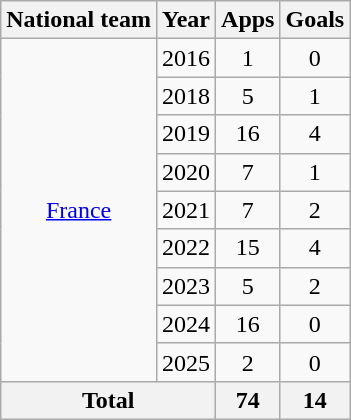<table class="wikitable" style="text-align:center">
<tr>
<th>National team</th>
<th>Year</th>
<th>Apps</th>
<th>Goals</th>
</tr>
<tr>
<td rowspan="9"><a href='#'>France</a></td>
<td>2016</td>
<td>1</td>
<td>0</td>
</tr>
<tr>
<td>2018</td>
<td>5</td>
<td>1</td>
</tr>
<tr>
<td>2019</td>
<td>16</td>
<td>4</td>
</tr>
<tr>
<td>2020</td>
<td>7</td>
<td>1</td>
</tr>
<tr>
<td>2021</td>
<td>7</td>
<td>2</td>
</tr>
<tr>
<td>2022</td>
<td>15</td>
<td>4</td>
</tr>
<tr>
<td>2023</td>
<td>5</td>
<td>2</td>
</tr>
<tr>
<td>2024</td>
<td>16</td>
<td>0</td>
</tr>
<tr>
<td>2025</td>
<td>2</td>
<td>0</td>
</tr>
<tr>
<th colspan="2">Total</th>
<th>74</th>
<th>14</th>
</tr>
</table>
